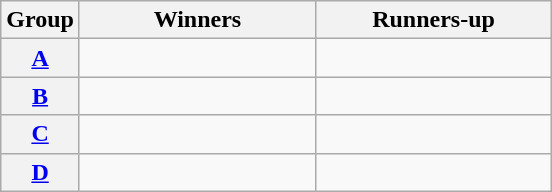<table class=wikitable>
<tr>
<th>Group</th>
<th width=150>Winners</th>
<th width=150>Runners-up</th>
</tr>
<tr>
<th><a href='#'>A</a></th>
<td></td>
<td></td>
</tr>
<tr>
<th><a href='#'>B</a></th>
<td></td>
<td></td>
</tr>
<tr>
<th><a href='#'>C</a></th>
<td></td>
<td></td>
</tr>
<tr>
<th><a href='#'>D</a></th>
<td></td>
<td></td>
</tr>
</table>
